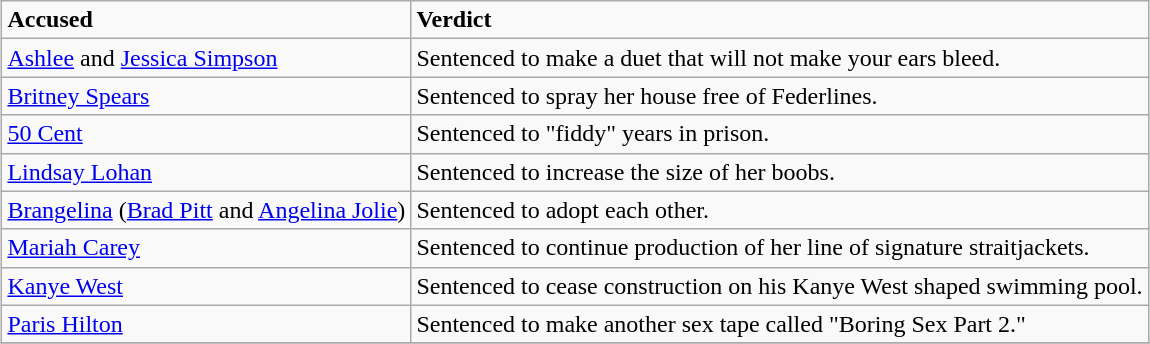<table class="wikitable" style="margin:auto;">
<tr>
<td><strong>Accused</strong></td>
<td><strong>Verdict</strong></td>
</tr>
<tr>
<td><a href='#'>Ashlee</a> and <a href='#'>Jessica Simpson</a></td>
<td>Sentenced to make a duet that will not make your ears bleed.</td>
</tr>
<tr>
<td><a href='#'>Britney Spears</a></td>
<td>Sentenced to spray her house free of Federlines.</td>
</tr>
<tr>
<td><a href='#'>50 Cent</a></td>
<td>Sentenced to "fiddy" years in prison.</td>
</tr>
<tr>
<td><a href='#'>Lindsay Lohan</a></td>
<td>Sentenced to increase the size of her boobs.</td>
</tr>
<tr>
<td><a href='#'>Brangelina</a> (<a href='#'>Brad Pitt</a> and <a href='#'>Angelina Jolie</a>)</td>
<td>Sentenced to adopt each other.</td>
</tr>
<tr>
<td><a href='#'>Mariah Carey</a></td>
<td>Sentenced to continue production of her line of signature straitjackets.</td>
</tr>
<tr>
<td><a href='#'>Kanye West</a></td>
<td>Sentenced to cease construction on his Kanye West shaped swimming pool.</td>
</tr>
<tr>
<td><a href='#'>Paris Hilton</a></td>
<td>Sentenced to make another sex tape called "Boring Sex Part 2."</td>
</tr>
<tr>
</tr>
</table>
